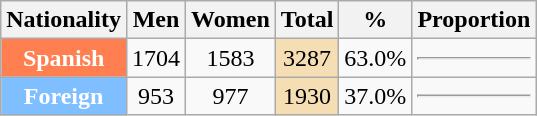<table align='top' style='text-align:center' class='wikitable center'>
<tr>
<th>Nationality</th>
<th>Men</th>
<th>Women</th>
<th>Total</th>
<th>%</th>
<th>Proportion</th>
</tr>
<tr>
<td style='background:coral; color:white; font-weight: bold;'>Spanish</td>
<td>1704</td>
<td>1583</td>
<td style='background:Wheat;'>3287</td>
<td>63.0%</td>
<td><hr></td>
</tr>
<tr>
<td style='background:#80BFFF; color:white; font-weight: bold;'>Foreign</td>
<td>953</td>
<td Formatnum2>977</td>
<td style='background:Wheat;'>1930</td>
<td>37.0%</td>
<td><hr></td>
</tr>
</table>
